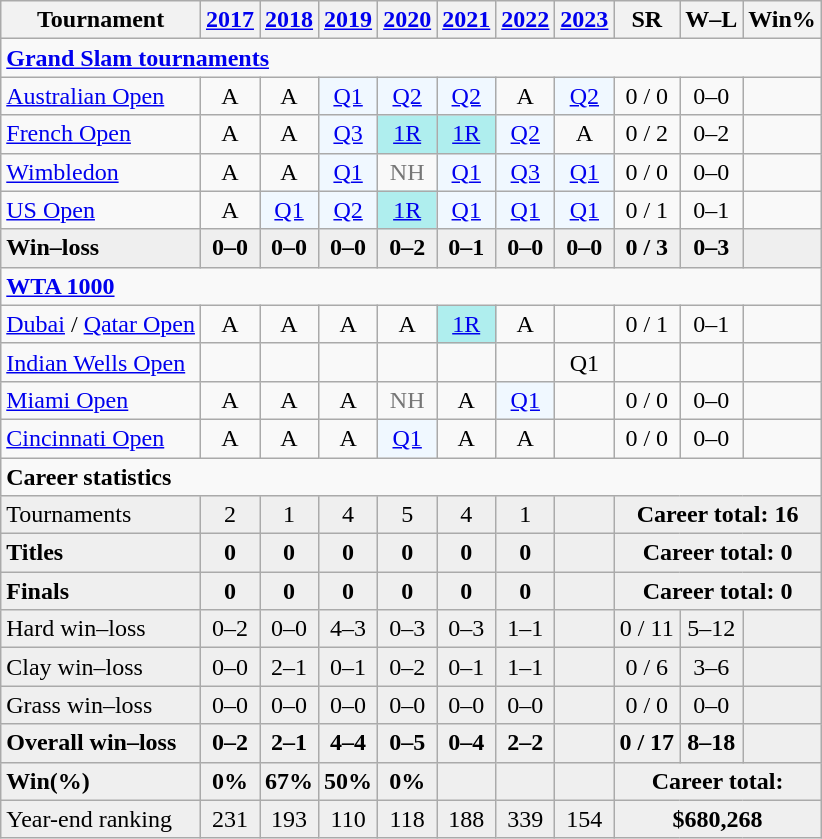<table class=wikitable style=text-align:center>
<tr>
<th>Tournament</th>
<th><a href='#'>2017</a></th>
<th><a href='#'>2018</a></th>
<th><a href='#'>2019</a></th>
<th><a href='#'>2020</a></th>
<th><a href='#'>2021</a></th>
<th><a href='#'>2022</a></th>
<th><a href='#'>2023</a></th>
<th>SR</th>
<th>W–L</th>
<th>Win%</th>
</tr>
<tr>
<td colspan="11" style="text-align:left"><strong><a href='#'>Grand Slam tournaments</a></strong></td>
</tr>
<tr>
<td align=left><a href='#'>Australian Open</a></td>
<td>A</td>
<td>A</td>
<td bgcolor=f0f8ff><a href='#'>Q1</a></td>
<td bgcolor=f0f8ff><a href='#'>Q2</a></td>
<td bgcolor=f0f8ff><a href='#'>Q2</a></td>
<td>A</td>
<td bgcolor=f0f8ff><a href='#'>Q2</a></td>
<td>0 / 0</td>
<td>0–0</td>
<td></td>
</tr>
<tr>
<td align=left><a href='#'>French Open</a></td>
<td>A</td>
<td>A</td>
<td bgcolor=f0f8ff><a href='#'>Q3</a></td>
<td bgcolor=afeeee><a href='#'>1R</a></td>
<td bgcolor=afeeee><a href='#'>1R</a></td>
<td bgcolor=f0f8ff><a href='#'>Q2</a></td>
<td>A</td>
<td>0 / 2</td>
<td>0–2</td>
<td></td>
</tr>
<tr>
<td align=left><a href='#'>Wimbledon</a></td>
<td>A</td>
<td>A</td>
<td bgcolor=f0f8ff><a href='#'>Q1</a></td>
<td style=color:#767676>NH</td>
<td bgcolor=f0f8ff><a href='#'>Q1</a></td>
<td bgcolor=f0f8ff><a href='#'>Q3</a></td>
<td bgcolor=f0f8ff><a href='#'>Q1</a></td>
<td>0 / 0</td>
<td>0–0</td>
<td></td>
</tr>
<tr>
<td align=left><a href='#'>US Open</a></td>
<td>A</td>
<td bgcolor=f0f8ff><a href='#'>Q1</a></td>
<td bgcolor=f0f8ff><a href='#'>Q2</a></td>
<td bgcolor=afeeee><a href='#'>1R</a></td>
<td bgcolor=f0f8ff><a href='#'>Q1</a></td>
<td bgcolor=f0f8ff><a href='#'>Q1</a></td>
<td bgcolor=f0f8ff><a href='#'>Q1</a></td>
<td>0 / 1</td>
<td>0–1</td>
<td></td>
</tr>
<tr style=font-weight:bold;background:#efefef>
<td style=text-align:left>Win–loss</td>
<td>0–0</td>
<td>0–0</td>
<td>0–0</td>
<td>0–2</td>
<td>0–1</td>
<td>0–0</td>
<td>0–0</td>
<td>0 / 3</td>
<td>0–3</td>
<td></td>
</tr>
<tr>
<td colspan="11" style="text-align:left"><strong><a href='#'>WTA 1000</a></strong></td>
</tr>
<tr>
<td align=left><a href='#'>Dubai</a> / <a href='#'>Qatar Open</a></td>
<td>A</td>
<td>A</td>
<td>A</td>
<td>A</td>
<td bgcolor=afeeee><a href='#'>1R</a></td>
<td>A</td>
<td></td>
<td>0 / 1</td>
<td>0–1</td>
<td></td>
</tr>
<tr>
<td align=left><a href='#'>Indian Wells Open</a></td>
<td></td>
<td></td>
<td></td>
<td></td>
<td></td>
<td></td>
<td>Q1</td>
<td></td>
<td></td>
<td></td>
</tr>
<tr>
<td align=left><a href='#'>Miami Open</a></td>
<td>A</td>
<td>A</td>
<td>A</td>
<td style=color:#767676>NH</td>
<td>A</td>
<td bgcolor=f0f8ff><a href='#'>Q1</a></td>
<td></td>
<td>0 / 0</td>
<td>0–0</td>
<td></td>
</tr>
<tr>
<td align=left><a href='#'>Cincinnati Open</a></td>
<td>A</td>
<td>A</td>
<td>A</td>
<td bgcolor=f0f8ff><a href='#'>Q1</a></td>
<td>A</td>
<td>A</td>
<td></td>
<td>0 / 0</td>
<td>0–0</td>
<td></td>
</tr>
<tr>
<td colspan="11" align="left"><strong>Career statistics</strong></td>
</tr>
<tr bgcolor=#efefef>
<td style=text-align:left>Tournaments</td>
<td>2</td>
<td>1</td>
<td>4</td>
<td>5</td>
<td>4</td>
<td>1</td>
<td></td>
<td colspan="3"><strong>Career total: 16</strong></td>
</tr>
<tr style=font-weight:bold;background:#efefef>
<td style=text-align:left>Titles</td>
<td>0</td>
<td>0</td>
<td>0</td>
<td>0</td>
<td>0</td>
<td>0</td>
<td></td>
<td colspan="3">Career total: 0</td>
</tr>
<tr style=font-weight:bold;background:#efefef>
<td style=text-align:left>Finals</td>
<td>0</td>
<td>0</td>
<td>0</td>
<td>0</td>
<td>0</td>
<td>0</td>
<td></td>
<td colspan="3">Career total: 0</td>
</tr>
<tr bgcolor=#efefef>
<td align=left>Hard win–loss</td>
<td>0–2</td>
<td>0–0</td>
<td>4–3</td>
<td>0–3</td>
<td>0–3</td>
<td>1–1</td>
<td></td>
<td>0 / 11</td>
<td>5–12</td>
<td></td>
</tr>
<tr bgcolor=#efefef>
<td align=left>Clay win–loss</td>
<td>0–0</td>
<td>2–1</td>
<td>0–1</td>
<td>0–2</td>
<td>0–1</td>
<td>1–1</td>
<td></td>
<td>0 / 6</td>
<td>3–6</td>
<td></td>
</tr>
<tr bgcolor=#efefef>
<td align=left>Grass win–loss</td>
<td>0–0</td>
<td>0–0</td>
<td>0–0</td>
<td>0–0</td>
<td>0–0</td>
<td>0–0</td>
<td></td>
<td>0 / 0</td>
<td>0–0</td>
<td></td>
</tr>
<tr style=font-weight:bold;background:#efefef>
<td style=text-align:left>Overall win–loss</td>
<td>0–2</td>
<td>2–1</td>
<td>4–4</td>
<td>0–5</td>
<td>0–4</td>
<td>2–2</td>
<td></td>
<td>0 / 17</td>
<td>8–18</td>
<td></td>
</tr>
<tr style=font-weight:bold;background:#efefef>
<td style=text-align:left>Win(%)</td>
<td>0%</td>
<td>67%</td>
<td>50%</td>
<td>0%</td>
<td></td>
<td></td>
<td></td>
<td colspan="3">Career total: </td>
</tr>
<tr style=background:#efefef>
<td style=text-align:left>Year-end ranking</td>
<td>231</td>
<td>193</td>
<td>110</td>
<td>118</td>
<td>188</td>
<td>339</td>
<td>154</td>
<td colspan="3"><strong>$680,268</strong></td>
</tr>
</table>
